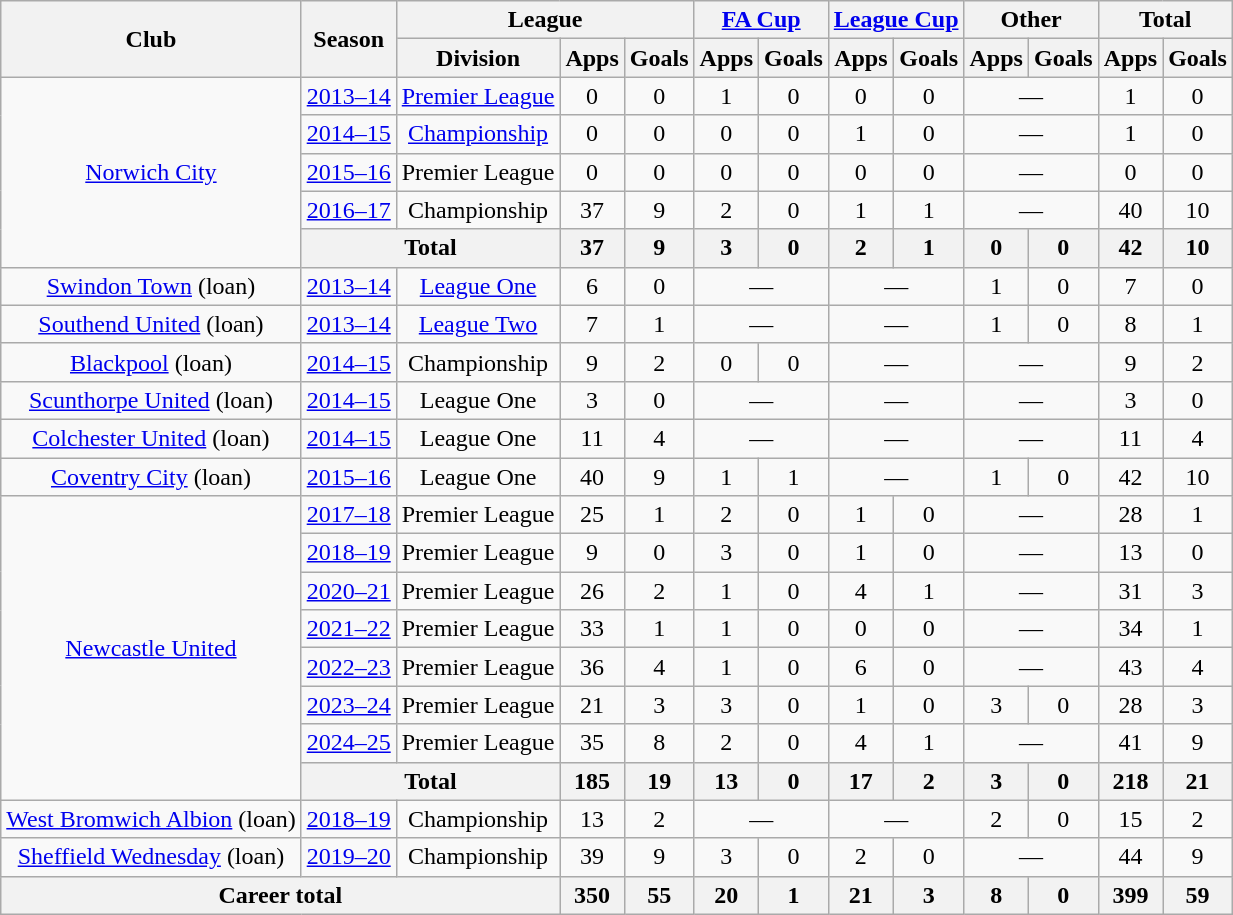<table class="wikitable" style="text-align:center">
<tr>
<th rowspan="2">Club</th>
<th rowspan="2">Season</th>
<th colspan="3">League</th>
<th colspan="2"><a href='#'>FA Cup</a></th>
<th colspan="2"><a href='#'>League Cup</a></th>
<th colspan="2">Other</th>
<th colspan="2">Total</th>
</tr>
<tr>
<th scope="col">Division</th>
<th scope="col">Apps</th>
<th scope="col">Goals</th>
<th scope="col">Apps</th>
<th scope="col">Goals</th>
<th scope="col">Apps</th>
<th scope="col">Goals</th>
<th scope="col">Apps</th>
<th scope="col">Goals</th>
<th scope="col">Apps</th>
<th scope="col">Goals</th>
</tr>
<tr>
<td rowspan="5"><a href='#'>Norwich City</a></td>
<td><a href='#'>2013–14</a></td>
<td><a href='#'>Premier League</a></td>
<td>0</td>
<td>0</td>
<td>1</td>
<td>0</td>
<td>0</td>
<td>0</td>
<td colspan="2">—</td>
<td>1</td>
<td>0</td>
</tr>
<tr>
<td><a href='#'>2014–15</a></td>
<td><a href='#'>Championship</a></td>
<td>0</td>
<td>0</td>
<td>0</td>
<td>0</td>
<td>1</td>
<td>0</td>
<td colspan="2">—</td>
<td>1</td>
<td>0</td>
</tr>
<tr>
<td><a href='#'>2015–16</a></td>
<td>Premier League</td>
<td>0</td>
<td>0</td>
<td>0</td>
<td>0</td>
<td>0</td>
<td>0</td>
<td colspan="2">—</td>
<td>0</td>
<td>0</td>
</tr>
<tr>
<td><a href='#'>2016–17</a></td>
<td>Championship</td>
<td>37</td>
<td>9</td>
<td>2</td>
<td>0</td>
<td>1</td>
<td>1</td>
<td colspan="2">—</td>
<td>40</td>
<td>10</td>
</tr>
<tr>
<th colspan="2">Total</th>
<th>37</th>
<th>9</th>
<th>3</th>
<th>0</th>
<th>2</th>
<th>1</th>
<th>0</th>
<th>0</th>
<th>42</th>
<th>10</th>
</tr>
<tr>
<td><a href='#'>Swindon Town</a> (loan)</td>
<td><a href='#'>2013–14</a></td>
<td><a href='#'>League One</a></td>
<td>6</td>
<td>0</td>
<td colspan="2">—</td>
<td colspan="2">—</td>
<td>1</td>
<td>0</td>
<td>7</td>
<td>0</td>
</tr>
<tr>
<td><a href='#'>Southend United</a> (loan)</td>
<td><a href='#'>2013–14</a></td>
<td><a href='#'>League Two</a></td>
<td>7</td>
<td>1</td>
<td colspan="2">—</td>
<td colspan="2">—</td>
<td>1</td>
<td>0</td>
<td>8</td>
<td>1</td>
</tr>
<tr>
<td><a href='#'>Blackpool</a> (loan)</td>
<td><a href='#'>2014–15</a></td>
<td>Championship</td>
<td>9</td>
<td>2</td>
<td>0</td>
<td>0</td>
<td colspan="2">—</td>
<td colspan="2">—</td>
<td>9</td>
<td>2</td>
</tr>
<tr>
<td><a href='#'>Scunthorpe United</a> (loan)</td>
<td><a href='#'>2014–15</a></td>
<td>League One</td>
<td>3</td>
<td>0</td>
<td colspan="2">—</td>
<td colspan="2">—</td>
<td colspan="2">—</td>
<td>3</td>
<td>0</td>
</tr>
<tr>
<td><a href='#'>Colchester United</a> (loan)</td>
<td><a href='#'>2014–15</a></td>
<td>League One</td>
<td>11</td>
<td>4</td>
<td colspan="2">—</td>
<td colspan="2">—</td>
<td colspan="2">—</td>
<td>11</td>
<td>4</td>
</tr>
<tr>
<td><a href='#'>Coventry City</a> (loan)</td>
<td><a href='#'>2015–16</a></td>
<td>League One</td>
<td>40</td>
<td>9</td>
<td>1</td>
<td>1</td>
<td colspan="2">—</td>
<td>1</td>
<td>0</td>
<td>42</td>
<td>10</td>
</tr>
<tr>
<td rowspan="8"><a href='#'>Newcastle United</a></td>
<td><a href='#'>2017–18</a></td>
<td>Premier League</td>
<td>25</td>
<td>1</td>
<td>2</td>
<td>0</td>
<td>1</td>
<td>0</td>
<td colspan="2">—</td>
<td>28</td>
<td>1</td>
</tr>
<tr>
<td><a href='#'>2018–19</a></td>
<td>Premier League</td>
<td>9</td>
<td>0</td>
<td>3</td>
<td>0</td>
<td>1</td>
<td>0</td>
<td colspan="2">—</td>
<td>13</td>
<td>0</td>
</tr>
<tr>
<td><a href='#'>2020–21</a></td>
<td>Premier League</td>
<td>26</td>
<td>2</td>
<td>1</td>
<td>0</td>
<td>4</td>
<td>1</td>
<td colspan="2">—</td>
<td>31</td>
<td>3</td>
</tr>
<tr>
<td><a href='#'>2021–22</a></td>
<td>Premier League</td>
<td>33</td>
<td>1</td>
<td>1</td>
<td>0</td>
<td>0</td>
<td>0</td>
<td colspan="2">—</td>
<td>34</td>
<td>1</td>
</tr>
<tr>
<td><a href='#'>2022–23</a></td>
<td>Premier League</td>
<td>36</td>
<td>4</td>
<td>1</td>
<td>0</td>
<td>6</td>
<td>0</td>
<td colspan="2">—</td>
<td>43</td>
<td>4</td>
</tr>
<tr>
<td><a href='#'>2023–24</a></td>
<td>Premier League</td>
<td>21</td>
<td>3</td>
<td>3</td>
<td>0</td>
<td>1</td>
<td>0</td>
<td>3</td>
<td>0</td>
<td>28</td>
<td>3</td>
</tr>
<tr>
<td><a href='#'>2024–25</a></td>
<td>Premier League</td>
<td>35</td>
<td>8</td>
<td>2</td>
<td>0</td>
<td>4</td>
<td>1</td>
<td colspan="2">—</td>
<td>41</td>
<td>9</td>
</tr>
<tr>
<th colspan="2">Total</th>
<th>185</th>
<th>19</th>
<th>13</th>
<th>0</th>
<th>17</th>
<th>2</th>
<th>3</th>
<th>0</th>
<th>218</th>
<th>21</th>
</tr>
<tr>
<td><a href='#'>West Bromwich Albion</a> (loan)</td>
<td><a href='#'>2018–19</a></td>
<td>Championship</td>
<td>13</td>
<td>2</td>
<td colspan="2">—</td>
<td colspan="2">—</td>
<td>2</td>
<td>0</td>
<td>15</td>
<td>2</td>
</tr>
<tr>
<td><a href='#'>Sheffield Wednesday</a> (loan)</td>
<td><a href='#'>2019–20</a></td>
<td>Championship</td>
<td>39</td>
<td>9</td>
<td>3</td>
<td>0</td>
<td>2</td>
<td>0</td>
<td colspan="2">—</td>
<td>44</td>
<td>9</td>
</tr>
<tr>
<th colspan="3">Career total</th>
<th>350</th>
<th>55</th>
<th>20</th>
<th>1</th>
<th>21</th>
<th>3</th>
<th>8</th>
<th>0</th>
<th>399</th>
<th>59</th>
</tr>
</table>
